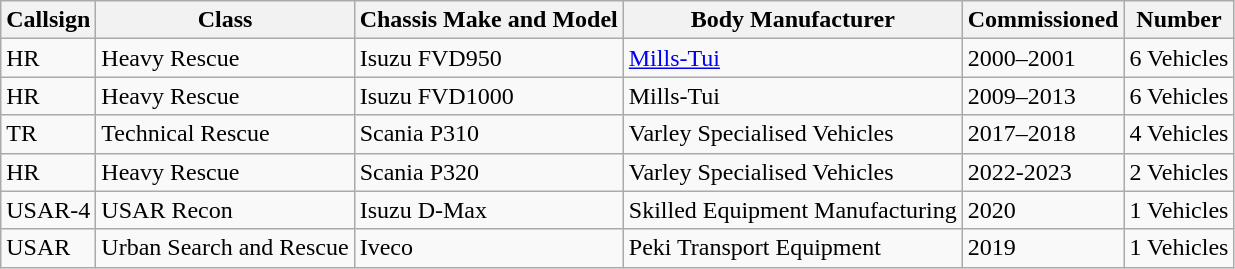<table class="wikitable">
<tr>
<th>Callsign</th>
<th>Class</th>
<th>Chassis Make and Model</th>
<th>Body Manufacturer</th>
<th>Commissioned</th>
<th>Number</th>
</tr>
<tr>
<td>HR</td>
<td>Heavy Rescue</td>
<td>Isuzu FVD950</td>
<td><a href='#'>Mills-Tui</a></td>
<td>2000–2001</td>
<td>6 Vehicles</td>
</tr>
<tr>
<td>HR</td>
<td>Heavy Rescue</td>
<td>Isuzu FVD1000</td>
<td>Mills-Tui</td>
<td>2009–2013</td>
<td>6 Vehicles</td>
</tr>
<tr>
<td>TR</td>
<td>Technical Rescue</td>
<td>Scania P310</td>
<td>Varley Specialised Vehicles</td>
<td>2017–2018</td>
<td>4 Vehicles</td>
</tr>
<tr>
<td>HR</td>
<td>Heavy Rescue</td>
<td>Scania P320</td>
<td>Varley Specialised Vehicles</td>
<td>2022-2023</td>
<td>2 Vehicles</td>
</tr>
<tr>
<td>USAR-4</td>
<td>USAR Recon</td>
<td>Isuzu D-Max</td>
<td>Skilled Equipment Manufacturing</td>
<td>2020</td>
<td>1 Vehicles</td>
</tr>
<tr>
<td>USAR</td>
<td>Urban Search and Rescue</td>
<td>Iveco</td>
<td>Peki Transport Equipment</td>
<td>2019</td>
<td>1 Vehicles</td>
</tr>
</table>
